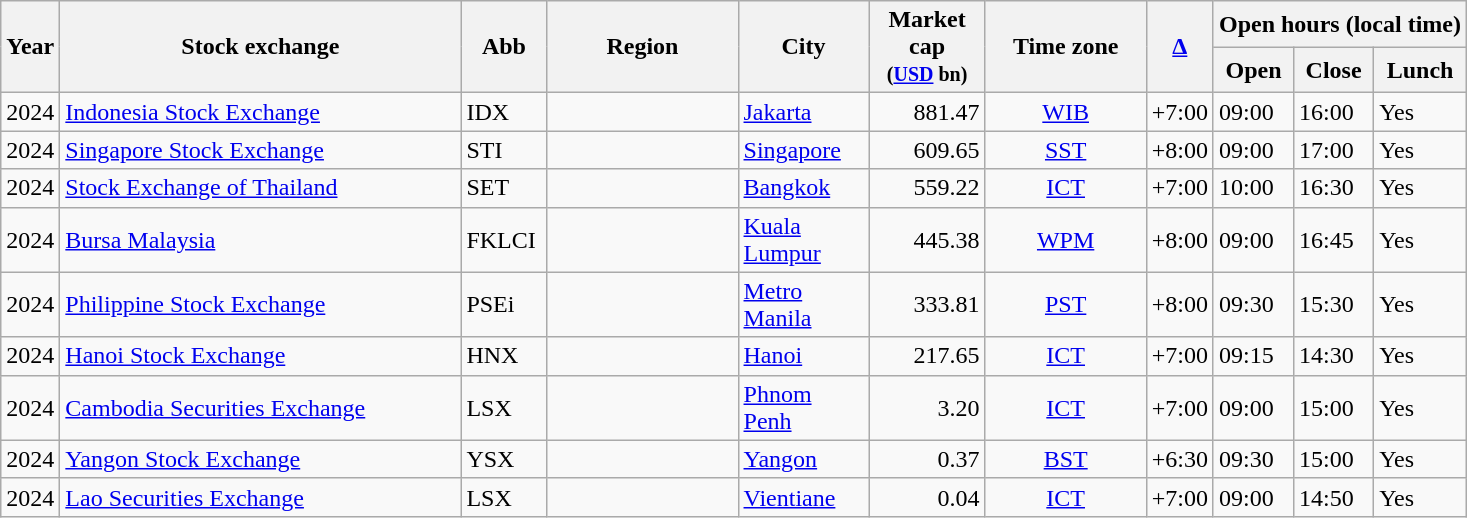<table class="wikitable sortable static-row-numbers static-row-header-text" id="exchanges table">
<tr>
<th rowspan=2>Year</th>
<th width="260" rowspan=2>Stock exchange</th>
<th width="50" rowspan=2>Abb</th>
<th width="120" rowspan=2>Region</th>
<th width="80" rowspan=2>City</th>
<th width="70" rowspan=2>Market cap<br><small>(<a href='#'>USD</a> bn)</small></th>
<th width="100" rowspan=2>Time zone</th>
<th rowspan=2><a href='#'>Δ</a></th>
<th colspan=3>Open hours (local time)</th>
</tr>
<tr>
<th>Open</th>
<th>Close</th>
<th>Lunch</th>
</tr>
<tr>
<td>2024</td>
<td><a href='#'>Indonesia Stock Exchange</a></td>
<td>IDX</td>
<td></td>
<td><a href='#'>Jakarta</a></td>
<td style="text-align:right;">881.47</td>
<td style="text-align:center;"><a href='#'>WIB</a></td>
<td>+7:00</td>
<td>09:00</td>
<td>16:00</td>
<td>Yes</td>
</tr>
<tr>
<td>2024</td>
<td><a href='#'>Singapore  Stock Exchange</a></td>
<td>STI</td>
<td></td>
<td><a href='#'>Singapore</a></td>
<td style="text-align:right;">609.65</td>
<td style="text-align:center;"><a href='#'>SST</a></td>
<td>+8:00</td>
<td>09:00</td>
<td>17:00</td>
<td>Yes</td>
</tr>
<tr>
<td>2024</td>
<td><a href='#'>Stock Exchange of Thailand</a></td>
<td>SET</td>
<td></td>
<td><a href='#'>Bangkok</a></td>
<td style="text-align:right;">559.22</td>
<td style="text-align:center;"><a href='#'>ICT</a></td>
<td>+7:00</td>
<td>10:00</td>
<td>16:30</td>
<td>Yes</td>
</tr>
<tr>
<td>2024</td>
<td><a href='#'>Bursa Malaysia</a></td>
<td>FKLCI</td>
<td></td>
<td><a href='#'>Kuala Lumpur</a></td>
<td style="text-align:right;">445.38</td>
<td style="text-align:center;"><a href='#'>WPM</a></td>
<td>+8:00</td>
<td>09:00</td>
<td>16:45</td>
<td>Yes</td>
</tr>
<tr>
<td>2024</td>
<td><a href='#'>Philippine Stock Exchange</a></td>
<td>PSEi</td>
<td></td>
<td><a href='#'>Metro Manila</a></td>
<td style="text-align:right;">333.81</td>
<td style="text-align:center;"><a href='#'>PST</a></td>
<td>+8:00</td>
<td>09:30</td>
<td>15:30</td>
<td>Yes</td>
</tr>
<tr>
<td>2024</td>
<td><a href='#'>Hanoi Stock Exchange</a></td>
<td>HNX</td>
<td></td>
<td><a href='#'>Hanoi</a></td>
<td style="text-align:right;">217.65</td>
<td style="text-align:center;"><a href='#'>ICT</a></td>
<td>+7:00</td>
<td>09:15</td>
<td>14:30</td>
<td>Yes</td>
</tr>
<tr>
<td>2024</td>
<td><a href='#'>Cambodia Securities Exchange</a></td>
<td>LSX</td>
<td></td>
<td><a href='#'>Phnom Penh</a></td>
<td style="text-align:right;">3.20</td>
<td style="text-align:center;"><a href='#'>ICT</a></td>
<td>+7:00</td>
<td>09:00</td>
<td>15:00</td>
<td>Yes</td>
</tr>
<tr>
<td>2024</td>
<td><a href='#'>Yangon Stock Exchange</a></td>
<td>YSX</td>
<td></td>
<td><a href='#'>Yangon</a></td>
<td style="text-align:right;">0.37</td>
<td style="text-align:center;"><a href='#'>BST</a></td>
<td>+6:30</td>
<td>09:30</td>
<td>15:00</td>
<td>Yes</td>
</tr>
<tr>
<td>2024</td>
<td><a href='#'>Lao Securities Exchange</a></td>
<td>LSX</td>
<td></td>
<td><a href='#'>Vientiane</a></td>
<td style="text-align:right;">0.04</td>
<td style="text-align:center;"><a href='#'>ICT</a></td>
<td>+7:00</td>
<td>09:00</td>
<td>14:50</td>
<td>Yes</td>
</tr>
</table>
